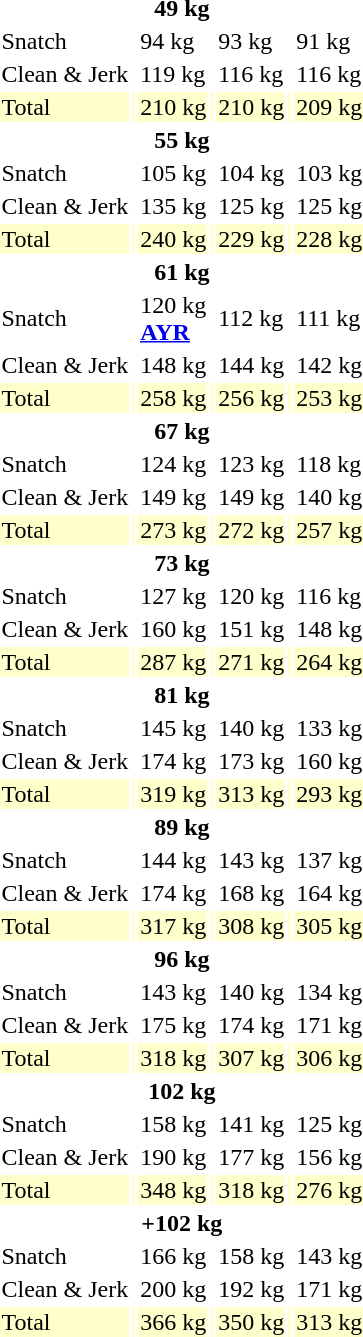<table>
<tr>
<th colspan=7>49 kg</th>
</tr>
<tr>
<td>Snatch</td>
<td></td>
<td>94 kg</td>
<td></td>
<td>93 kg</td>
<td></td>
<td>91 kg</td>
</tr>
<tr>
<td>Clean & Jerk</td>
<td></td>
<td>119 kg</td>
<td></td>
<td>116 kg</td>
<td></td>
<td>116 kg</td>
</tr>
<tr bgcolor=ffffcc>
<td>Total</td>
<td></td>
<td>210 kg</td>
<td></td>
<td>210 kg</td>
<td></td>
<td>209 kg</td>
</tr>
<tr>
<th colspan=7>55 kg</th>
</tr>
<tr>
<td>Snatch</td>
<td></td>
<td>105 kg</td>
<td></td>
<td>104 kg</td>
<td></td>
<td>103 kg</td>
</tr>
<tr>
<td>Clean & Jerk</td>
<td></td>
<td>135 kg</td>
<td></td>
<td>125 kg</td>
<td></td>
<td>125 kg</td>
</tr>
<tr bgcolor=ffffcc>
<td>Total</td>
<td></td>
<td>240 kg</td>
<td></td>
<td>229 kg</td>
<td></td>
<td>228 kg</td>
</tr>
<tr>
<th colspan=7>61 kg</th>
</tr>
<tr>
<td>Snatch</td>
<td></td>
<td>120 kg<br><strong><a href='#'>AYR</a></strong></td>
<td></td>
<td>112 kg</td>
<td></td>
<td>111 kg</td>
</tr>
<tr>
<td>Clean & Jerk</td>
<td></td>
<td>148 kg</td>
<td></td>
<td>144 kg</td>
<td></td>
<td>142 kg</td>
</tr>
<tr bgcolor=ffffcc>
<td>Total</td>
<td></td>
<td>258 kg</td>
<td></td>
<td>256 kg</td>
<td></td>
<td>253 kg</td>
</tr>
<tr>
<th colspan=7>67 kg</th>
</tr>
<tr>
<td>Snatch</td>
<td></td>
<td>124 kg</td>
<td></td>
<td>123 kg</td>
<td></td>
<td>118 kg</td>
</tr>
<tr>
<td>Clean & Jerk</td>
<td></td>
<td>149 kg</td>
<td></td>
<td>149 kg</td>
<td></td>
<td>140 kg</td>
</tr>
<tr bgcolor=ffffcc>
<td>Total</td>
<td></td>
<td>273 kg</td>
<td></td>
<td>272 kg</td>
<td></td>
<td>257 kg</td>
</tr>
<tr>
<th colspan=7>73 kg</th>
</tr>
<tr>
<td>Snatch</td>
<td></td>
<td>127 kg</td>
<td></td>
<td>120 kg</td>
<td></td>
<td>116 kg</td>
</tr>
<tr>
<td>Clean & Jerk</td>
<td></td>
<td>160 kg<br></td>
<td></td>
<td>151 kg</td>
<td></td>
<td>148 kg</td>
</tr>
<tr bgcolor=ffffcc>
<td>Total</td>
<td></td>
<td>287 kg</td>
<td></td>
<td>271 kg</td>
<td></td>
<td>264 kg</td>
</tr>
<tr>
<th colspan=7>81 kg</th>
</tr>
<tr>
<td>Snatch</td>
<td></td>
<td>145 kg</td>
<td></td>
<td>140 kg</td>
<td></td>
<td>133 kg</td>
</tr>
<tr>
<td>Clean & Jerk</td>
<td></td>
<td>174 kg</td>
<td></td>
<td>173 kg</td>
<td></td>
<td>160 kg</td>
</tr>
<tr bgcolor=ffffcc>
<td>Total</td>
<td></td>
<td>319 kg</td>
<td></td>
<td>313 kg</td>
<td></td>
<td>293 kg</td>
</tr>
<tr>
<th colspan=7>89 kg</th>
</tr>
<tr>
<td>Snatch</td>
<td></td>
<td>144 kg</td>
<td></td>
<td>143 kg</td>
<td></td>
<td>137 kg</td>
</tr>
<tr>
<td>Clean & Jerk</td>
<td></td>
<td>174 kg</td>
<td></td>
<td>168 kg</td>
<td></td>
<td>164 kg</td>
</tr>
<tr bgcolor=ffffcc>
<td>Total</td>
<td></td>
<td>317 kg</td>
<td></td>
<td>308 kg</td>
<td></td>
<td>305 kg</td>
</tr>
<tr>
<th colspan=7>96 kg</th>
</tr>
<tr>
<td>Snatch</td>
<td></td>
<td>143 kg</td>
<td></td>
<td>140 kg</td>
<td></td>
<td>134 kg</td>
</tr>
<tr>
<td>Clean & Jerk</td>
<td></td>
<td>175 kg</td>
<td></td>
<td>174 kg</td>
<td></td>
<td>171 kg</td>
</tr>
<tr bgcolor=ffffcc>
<td>Total</td>
<td></td>
<td>318 kg</td>
<td></td>
<td>307 kg</td>
<td></td>
<td>306 kg</td>
</tr>
<tr>
<th colspan=7>102 kg</th>
</tr>
<tr>
<td>Snatch</td>
<td></td>
<td>158 kg</td>
<td></td>
<td>141 kg</td>
<td></td>
<td>125 kg</td>
</tr>
<tr>
<td>Clean & Jerk</td>
<td></td>
<td>190 kg</td>
<td></td>
<td>177 kg</td>
<td></td>
<td>156 kg</td>
</tr>
<tr bgcolor=ffffcc>
<td>Total</td>
<td></td>
<td>348 kg</td>
<td></td>
<td>318 kg</td>
<td></td>
<td>276 kg</td>
</tr>
<tr>
<th colspan=7>+102 kg</th>
</tr>
<tr>
<td>Snatch</td>
<td></td>
<td>166 kg</td>
<td></td>
<td>158 kg</td>
<td></td>
<td>143 kg</td>
</tr>
<tr>
<td>Clean & Jerk</td>
<td></td>
<td>200 kg</td>
<td></td>
<td>192 kg</td>
<td></td>
<td>171 kg</td>
</tr>
<tr bgcolor=ffffcc>
<td>Total</td>
<td></td>
<td>366 kg</td>
<td></td>
<td>350 kg</td>
<td></td>
<td>313 kg</td>
</tr>
</table>
